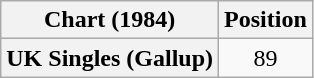<table class="wikitable plainrowheaders" style="text-align:center">
<tr>
<th scope="col">Chart (1984)</th>
<th scope="col">Position</th>
</tr>
<tr>
<th scope="row">UK Singles (Gallup)</th>
<td>89</td>
</tr>
</table>
